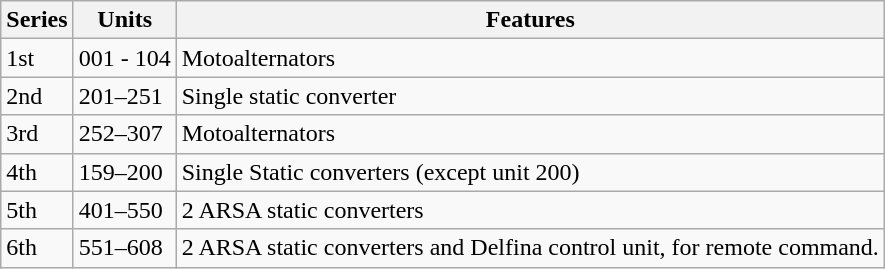<table class="wikitable">
<tr>
<th>Series</th>
<th>Units</th>
<th>Features</th>
</tr>
<tr>
<td>1st</td>
<td>001 - 104</td>
<td>Motoalternators</td>
</tr>
<tr>
<td>2nd</td>
<td>201–251</td>
<td>Single static converter</td>
</tr>
<tr>
<td>3rd</td>
<td>252–307</td>
<td>Motoalternators</td>
</tr>
<tr>
<td>4th</td>
<td>159–200</td>
<td>Single Static converters (except unit 200)</td>
</tr>
<tr>
<td>5th</td>
<td>401–550</td>
<td>2 ARSA static converters</td>
</tr>
<tr>
<td>6th</td>
<td>551–608</td>
<td>2 ARSA static converters and Delfina control unit, for remote command.</td>
</tr>
</table>
